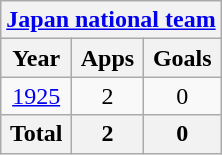<table class="wikitable" style="text-align:center">
<tr>
<th colspan=3><a href='#'>Japan national team</a></th>
</tr>
<tr>
<th>Year</th>
<th>Apps</th>
<th>Goals</th>
</tr>
<tr>
<td><a href='#'>1925</a></td>
<td>2</td>
<td>0</td>
</tr>
<tr>
<th>Total</th>
<th>2</th>
<th>0</th>
</tr>
</table>
